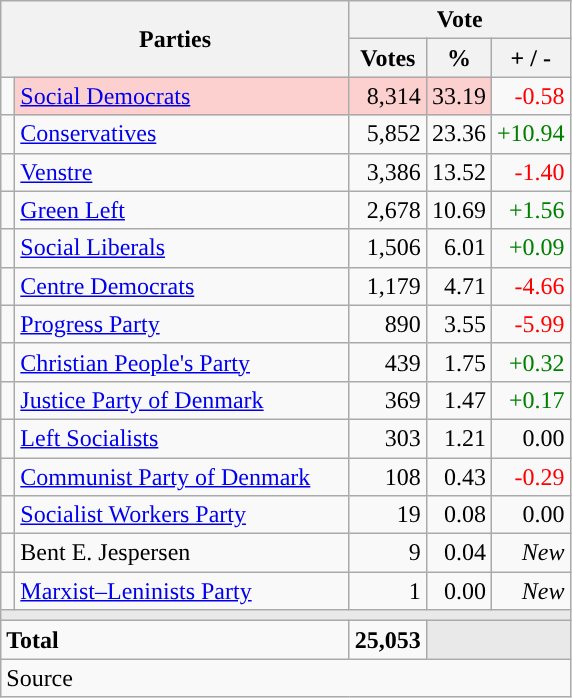<table class="wikitable" style="text-align:right;">
<tr>
<th style="text-align:centre;" rowspan="2" colspan="2" width="225">Parties</th>
<th colspan="3">Vote</th>
</tr>
<tr>
<th width="15">Votes</th>
<th width="15">%</th>
<th width="15">+ / -</th>
</tr>
<tr>
<td width="2" style="color:inherit;background:"></td>
<td bgcolor=#fbd0ce  align="left"><a href='#'>Social Democrats</a></td>
<td bgcolor=#fbd0ce>8,314</td>
<td bgcolor=#fbd0ce>33.19</td>
<td style=color:red;>-0.58</td>
</tr>
<tr>
<td width="2" style="color:inherit;background:"></td>
<td align="left"><a href='#'>Conservatives</a></td>
<td>5,852</td>
<td>23.36</td>
<td style=color:green;>+10.94</td>
</tr>
<tr>
<td width="2" style="color:inherit;background:"></td>
<td align="left"><a href='#'>Venstre</a></td>
<td>3,386</td>
<td>13.52</td>
<td style=color:red;>-1.40</td>
</tr>
<tr>
<td width="2" style="color:inherit;background:"></td>
<td align="left"><a href='#'>Green Left</a></td>
<td>2,678</td>
<td>10.69</td>
<td style=color:green;>+1.56</td>
</tr>
<tr>
<td width="2" style="color:inherit;background:"></td>
<td align="left"><a href='#'>Social Liberals</a></td>
<td>1,506</td>
<td>6.01</td>
<td style=color:green;>+0.09</td>
</tr>
<tr>
<td width="2" style="color:inherit;background:"></td>
<td align="left"><a href='#'>Centre Democrats</a></td>
<td>1,179</td>
<td>4.71</td>
<td style=color:red;>-4.66</td>
</tr>
<tr>
<td width="2" style="color:inherit;background:"></td>
<td align="left"><a href='#'>Progress Party</a></td>
<td>890</td>
<td>3.55</td>
<td style=color:red;>-5.99</td>
</tr>
<tr>
<td width="2" style="color:inherit;background:"></td>
<td align="left"><a href='#'>Christian People's Party</a></td>
<td>439</td>
<td>1.75</td>
<td style=color:green;>+0.32</td>
</tr>
<tr>
<td width="2" style="color:inherit;background:"></td>
<td align="left"><a href='#'>Justice Party of Denmark</a></td>
<td>369</td>
<td>1.47</td>
<td style=color:green;>+0.17</td>
</tr>
<tr>
<td width="2" style="color:inherit;background:"></td>
<td align="left"><a href='#'>Left Socialists</a></td>
<td>303</td>
<td>1.21</td>
<td>0.00</td>
</tr>
<tr>
<td width="2" style="color:inherit;background:"></td>
<td align="left"><a href='#'>Communist Party of Denmark</a></td>
<td>108</td>
<td>0.43</td>
<td style=color:red;>-0.29</td>
</tr>
<tr>
<td width="2" style="color:inherit;background:"></td>
<td align="left"><a href='#'>Socialist Workers Party</a></td>
<td>19</td>
<td>0.08</td>
<td>0.00</td>
</tr>
<tr>
<td width="2" style="color:inherit;background:"></td>
<td align="left">Bent E.  Jespersen</td>
<td>9</td>
<td>0.04</td>
<td><em>New</em></td>
</tr>
<tr>
<td width="2" style="color:inherit;background:"></td>
<td align="left"><a href='#'>Marxist–Leninists Party</a></td>
<td>1</td>
<td>0.00</td>
<td><em>New</em></td>
</tr>
<tr>
<td colspan="7" bgcolor="#E9E9E9"></td>
</tr>
<tr>
<td align="left" colspan="2"><strong>Total</strong></td>
<td><strong>25,053</strong></td>
<td bgcolor="#E9E9E9" colspan="2"></td>
</tr>
<tr>
<td align="left" colspan="6">Source</td>
</tr>
</table>
